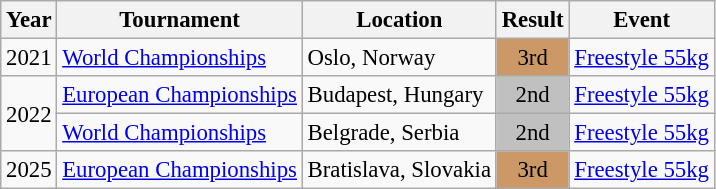<table class="wikitable" style="font-size:95%;">
<tr>
<th>Year</th>
<th>Tournament</th>
<th>Location</th>
<th>Result</th>
<th>Event</th>
</tr>
<tr>
<td>2021</td>
<td><a href='#'>World Championships</a></td>
<td>Oslo, Norway</td>
<td align="center" bgcolor="cc9966">3rd</td>
<td><a href='#'>Freestyle 55kg</a></td>
</tr>
<tr>
<td rowspan=2>2022</td>
<td><a href='#'>European Championships</a></td>
<td>Budapest, Hungary</td>
<td align="center" bgcolor="silver">2nd</td>
<td><a href='#'>Freestyle 55kg</a></td>
</tr>
<tr>
<td><a href='#'>World Championships</a></td>
<td>Belgrade, Serbia</td>
<td align="center" bgcolor="silver">2nd</td>
<td><a href='#'>Freestyle 55kg</a></td>
</tr>
<tr>
<td>2025</td>
<td><a href='#'>European Championships</a></td>
<td>Bratislava, Slovakia</td>
<td align="center" bgcolor="cc9966">3rd</td>
<td><a href='#'>Freestyle 55kg</a></td>
</tr>
</table>
